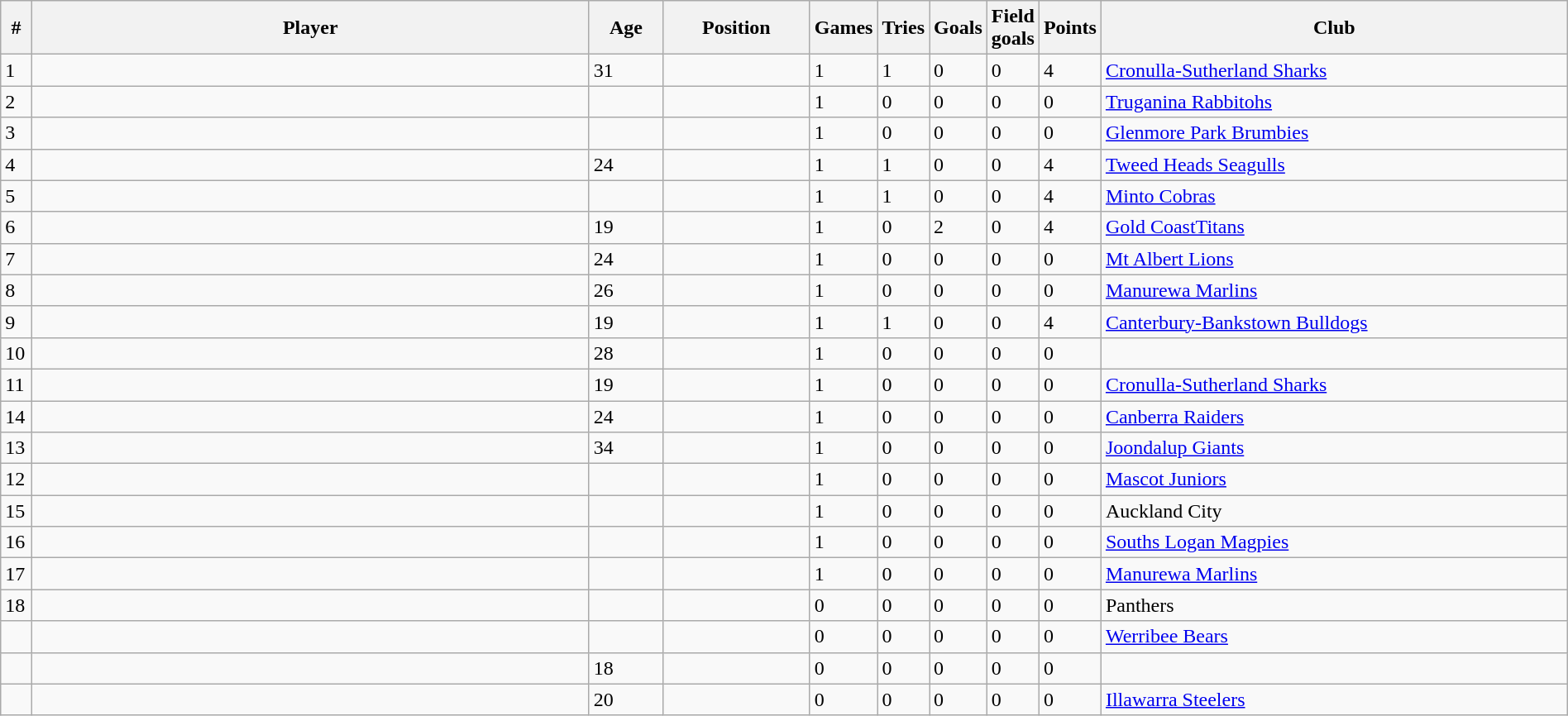<table class="wikitable sortable" style="width:100%;text-align:left">
<tr>
<th width=2%>#</th>
<th width=40%>Player</th>
<th width=5%>Age</th>
<th width=10%>Position</th>
<th width=2%>Games</th>
<th width=2%>Tries</th>
<th width=2%>Goals</th>
<th width=2%>Field goals</th>
<th width=2%>Points</th>
<th width=35%>Club</th>
</tr>
<tr>
<td>1</td>
<td align=left></td>
<td>31</td>
<td align=center></td>
<td>1</td>
<td>1</td>
<td>0</td>
<td>0</td>
<td>4</td>
<td> <a href='#'>Cronulla-Sutherland Sharks</a></td>
</tr>
<tr>
<td>2</td>
<td align=left></td>
<td></td>
<td align=center></td>
<td>1</td>
<td>0</td>
<td>0</td>
<td>0</td>
<td>0</td>
<td> <a href='#'>Truganina Rabbitohs</a></td>
</tr>
<tr>
<td>3</td>
<td align=left></td>
<td></td>
<td align=center></td>
<td>1</td>
<td>0</td>
<td>0</td>
<td>0</td>
<td>0</td>
<td> <a href='#'>Glenmore Park Brumbies</a></td>
</tr>
<tr>
<td>4</td>
<td align=left></td>
<td>24</td>
<td align=center></td>
<td>1</td>
<td>1</td>
<td>0</td>
<td>0</td>
<td>4</td>
<td> <a href='#'>Tweed Heads Seagulls</a></td>
</tr>
<tr>
<td>5</td>
<td align=left></td>
<td></td>
<td align=center></td>
<td>1</td>
<td>1</td>
<td>0</td>
<td>0</td>
<td>4</td>
<td> <a href='#'>Minto Cobras</a></td>
</tr>
<tr>
<td>6</td>
<td align=left></td>
<td>19</td>
<td align=center></td>
<td>1</td>
<td>0</td>
<td>2</td>
<td>0</td>
<td>4</td>
<td> <a href='#'>Gold CoastTitans</a></td>
</tr>
<tr>
<td>7</td>
<td align=left></td>
<td>24</td>
<td align=center></td>
<td>1</td>
<td>0</td>
<td>0</td>
<td>0</td>
<td>0</td>
<td> <a href='#'>Mt Albert Lions</a></td>
</tr>
<tr>
<td>8</td>
<td align=left></td>
<td>26</td>
<td align=center></td>
<td>1</td>
<td>0</td>
<td>0</td>
<td>0</td>
<td>0</td>
<td> <a href='#'>Manurewa Marlins</a></td>
</tr>
<tr>
<td>9</td>
<td align=left></td>
<td>19</td>
<td align=center></td>
<td>1</td>
<td>1</td>
<td>0</td>
<td>0</td>
<td>4</td>
<td> <a href='#'>Canterbury-Bankstown Bulldogs</a></td>
</tr>
<tr>
<td>10</td>
<td align=left></td>
<td>28</td>
<td align=center></td>
<td>1</td>
<td>0</td>
<td>0</td>
<td>0</td>
<td>0</td>
<td></td>
</tr>
<tr>
<td>11</td>
<td align=left></td>
<td>19</td>
<td align=center></td>
<td>1</td>
<td>0</td>
<td>0</td>
<td>0</td>
<td>0</td>
<td> <a href='#'>Cronulla-Sutherland Sharks</a></td>
</tr>
<tr>
<td>14</td>
<td align=left></td>
<td>24</td>
<td align=center></td>
<td>1</td>
<td>0</td>
<td>0</td>
<td>0</td>
<td>0</td>
<td> <a href='#'>Canberra Raiders</a></td>
</tr>
<tr>
<td>13</td>
<td align=left></td>
<td>34</td>
<td align=center></td>
<td>1</td>
<td>0</td>
<td>0</td>
<td>0</td>
<td>0</td>
<td> <a href='#'>Joondalup Giants</a></td>
</tr>
<tr>
<td>12</td>
<td align=left></td>
<td></td>
<td align=center></td>
<td>1</td>
<td>0</td>
<td>0</td>
<td>0</td>
<td>0</td>
<td> <a href='#'>Mascot Juniors</a></td>
</tr>
<tr>
<td>15</td>
<td align=left></td>
<td></td>
<td align=center></td>
<td>1</td>
<td>0</td>
<td>0</td>
<td>0</td>
<td>0</td>
<td> Auckland City</td>
</tr>
<tr>
<td>16</td>
<td align=left></td>
<td></td>
<td align=center></td>
<td>1</td>
<td>0</td>
<td>0</td>
<td>0</td>
<td>0</td>
<td> <a href='#'>Souths Logan Magpies</a></td>
</tr>
<tr>
<td>17</td>
<td align=left></td>
<td></td>
<td align=center></td>
<td>1</td>
<td>0</td>
<td>0</td>
<td>0</td>
<td>0</td>
<td> <a href='#'>Manurewa Marlins</a></td>
</tr>
<tr>
<td>18</td>
<td align=left></td>
<td></td>
<td align=center></td>
<td>0</td>
<td>0</td>
<td>0</td>
<td>0</td>
<td>0</td>
<td> Panthers</td>
</tr>
<tr>
<td></td>
<td align=left></td>
<td></td>
<td align=center></td>
<td>0</td>
<td>0</td>
<td>0</td>
<td>0</td>
<td>0</td>
<td> <a href='#'>Werribee Bears</a></td>
</tr>
<tr>
<td></td>
<td align=left></td>
<td>18</td>
<td align=center></td>
<td>0</td>
<td>0</td>
<td>0</td>
<td>0</td>
<td>0</td>
<td></td>
</tr>
<tr>
<td></td>
<td align=left></td>
<td>20</td>
<td align=center></td>
<td>0</td>
<td>0</td>
<td>0</td>
<td>0</td>
<td>0</td>
<td> <a href='#'>Illawarra Steelers</a></td>
</tr>
</table>
